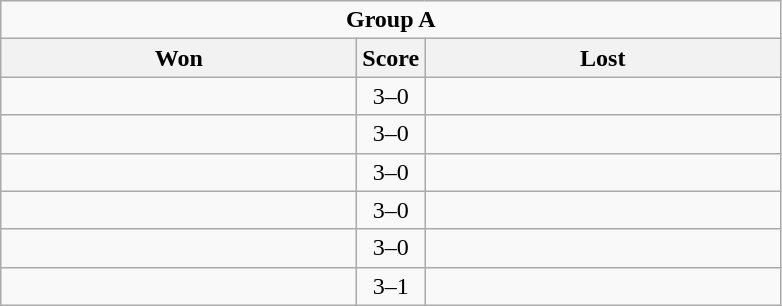<table class="wikitable" style="text-align: center;">
<tr>
<td colspan="3"><strong>Group A</strong></td>
</tr>
<tr>
<th scope="col" style="width: 230px;">Won</th>
<th scope="col" style="width: 30px;">Score</th>
<th scope="col" style="width: 230px;">Lost</th>
</tr>
<tr>
<td></td>
<td>3–0</td>
<td></td>
</tr>
<tr>
<td></td>
<td>3–0</td>
<td></td>
</tr>
<tr>
<td></td>
<td>3–0</td>
<td></td>
</tr>
<tr>
<td></td>
<td>3–0</td>
<td></td>
</tr>
<tr>
<td></td>
<td>3–0</td>
<td></td>
</tr>
<tr>
<td></td>
<td>3–1</td>
<td></td>
</tr>
</table>
